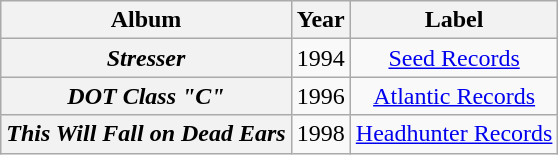<table class="wikitable plainrowheaders" style="text-align:center;">
<tr>
<th scope="col">Album</th>
<th scope="col" style="width:1em;">Year</th>
<th scope="col">Label</th>
</tr>
<tr>
<th scope="row"><em>Stresser</em></th>
<td>1994</td>
<td><a href='#'>Seed Records</a></td>
</tr>
<tr>
<th scope="row"><em>DOT Class "C"</em></th>
<td>1996</td>
<td><a href='#'>Atlantic Records</a></td>
</tr>
<tr>
<th scope="row"><em>This Will Fall on Dead Ears</em></th>
<td>1998</td>
<td><a href='#'>Headhunter Records</a></td>
</tr>
</table>
